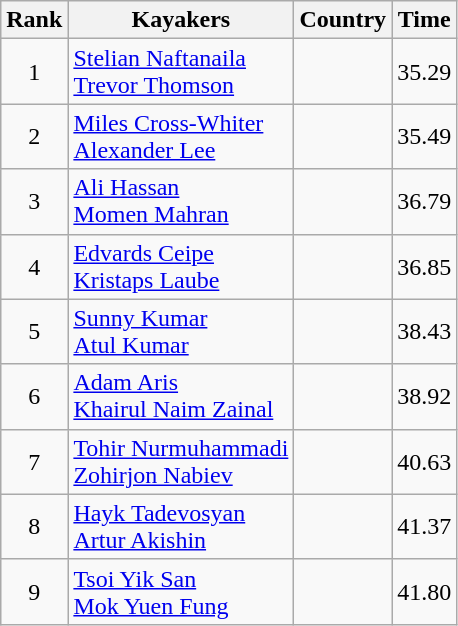<table class="wikitable" style="text-align:center">
<tr>
<th>Rank</th>
<th>Kayakers</th>
<th>Country</th>
<th>Time</th>
</tr>
<tr>
<td>1</td>
<td align="left"><a href='#'>Stelian Naftanaila</a><br><a href='#'>Trevor Thomson</a></td>
<td align="left"></td>
<td>35.29</td>
</tr>
<tr>
<td>2</td>
<td align="left"><a href='#'>Miles Cross-Whiter</a><br><a href='#'>Alexander Lee</a></td>
<td align="left"></td>
<td>35.49</td>
</tr>
<tr>
<td>3</td>
<td align="left"><a href='#'>Ali Hassan</a><br><a href='#'>Momen Mahran</a></td>
<td align="left"></td>
<td>36.79</td>
</tr>
<tr>
<td>4</td>
<td align="left"><a href='#'>Edvards Ceipe</a><br><a href='#'>Kristaps Laube</a></td>
<td align="left"></td>
<td>36.85</td>
</tr>
<tr>
<td>5</td>
<td align="left"><a href='#'>Sunny Kumar</a><br><a href='#'>Atul Kumar</a></td>
<td align="left"></td>
<td>38.43</td>
</tr>
<tr>
<td>6</td>
<td align="left"><a href='#'>Adam Aris</a><br><a href='#'>Khairul Naim Zainal</a></td>
<td align="left"></td>
<td>38.92</td>
</tr>
<tr>
<td>7</td>
<td align="left"><a href='#'>Tohir Nurmuhammadi</a><br><a href='#'>Zohirjon Nabiev</a></td>
<td align="left"></td>
<td>40.63</td>
</tr>
<tr>
<td>8</td>
<td align="left"><a href='#'>Hayk Tadevosyan</a><br><a href='#'>Artur Akishin</a></td>
<td align="left"></td>
<td>41.37</td>
</tr>
<tr>
<td>9</td>
<td align="left"><a href='#'>Tsoi Yik San</a><br><a href='#'>Mok Yuen Fung</a></td>
<td align="left"></td>
<td>41.80</td>
</tr>
</table>
